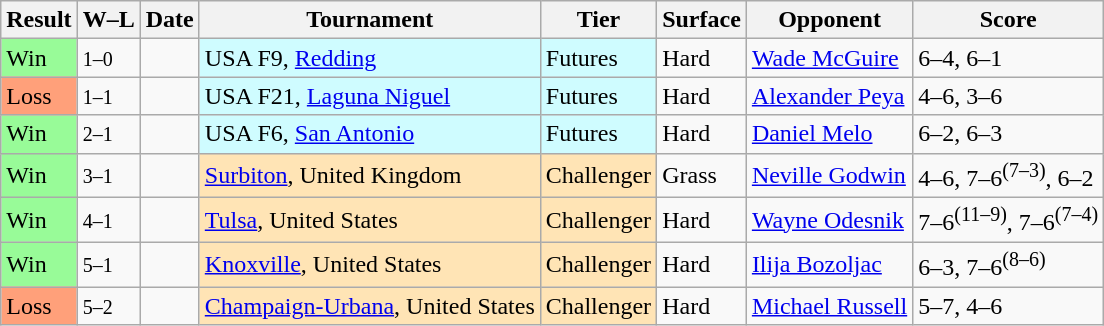<table class="sortable wikitable">
<tr>
<th>Result</th>
<th class="unsortable">W–L</th>
<th>Date</th>
<th>Tournament</th>
<th>Tier</th>
<th>Surface</th>
<th>Opponent</th>
<th class="unsortable">Score</th>
</tr>
<tr>
<td style="background:#98fb98;">Win</td>
<td><small>1–0</small></td>
<td></td>
<td style="background:#cffcff;">USA F9, <a href='#'>Redding</a></td>
<td style="background:#cffcff;">Futures</td>
<td>Hard</td>
<td> <a href='#'>Wade McGuire</a></td>
<td>6–4, 6–1</td>
</tr>
<tr>
<td style="background:#ffa07a;">Loss</td>
<td><small>1–1</small></td>
<td></td>
<td style="background:#cffcff;">USA F21, <a href='#'>Laguna Niguel</a></td>
<td style="background:#cffcff;">Futures</td>
<td>Hard</td>
<td> <a href='#'>Alexander Peya</a></td>
<td>4–6, 3–6</td>
</tr>
<tr>
<td style="background:#98fb98;">Win</td>
<td><small>2–1</small></td>
<td></td>
<td style="background:#cffcff;">USA F6, <a href='#'>San Antonio</a></td>
<td style="background:#cffcff;">Futures</td>
<td>Hard</td>
<td> <a href='#'>Daniel Melo</a></td>
<td>6–2, 6–3</td>
</tr>
<tr>
<td style="background:#98fb98;">Win</td>
<td><small>3–1</small></td>
<td></td>
<td style="background:moccasin;"><a href='#'>Surbiton</a>, United Kingdom</td>
<td style="background:moccasin;">Challenger</td>
<td>Grass</td>
<td> <a href='#'>Neville Godwin</a></td>
<td>4–6, 7–6<sup>(7–3)</sup>, 6–2</td>
</tr>
<tr>
<td style="background:#98fb98;">Win</td>
<td><small>4–1</small></td>
<td></td>
<td style="background:moccasin;"><a href='#'>Tulsa</a>, United States</td>
<td style="background:moccasin;">Challenger</td>
<td>Hard</td>
<td> <a href='#'>Wayne Odesnik</a></td>
<td>7–6<sup>(11–9)</sup>, 7–6<sup>(7–4)</sup></td>
</tr>
<tr>
<td style="background:#98fb98;">Win</td>
<td><small>5–1</small></td>
<td></td>
<td style="background:moccasin;"><a href='#'>Knoxville</a>, United States</td>
<td style="background:moccasin;">Challenger</td>
<td>Hard</td>
<td> <a href='#'>Ilija Bozoljac</a></td>
<td>6–3, 7–6<sup>(8–6)</sup></td>
</tr>
<tr>
<td style="background:#ffa07a;">Loss</td>
<td><small>5–2</small></td>
<td></td>
<td style="background:moccasin;"><a href='#'>Champaign-Urbana</a>, United States</td>
<td style="background:moccasin;">Challenger</td>
<td>Hard</td>
<td> <a href='#'>Michael Russell</a></td>
<td>5–7, 4–6</td>
</tr>
</table>
